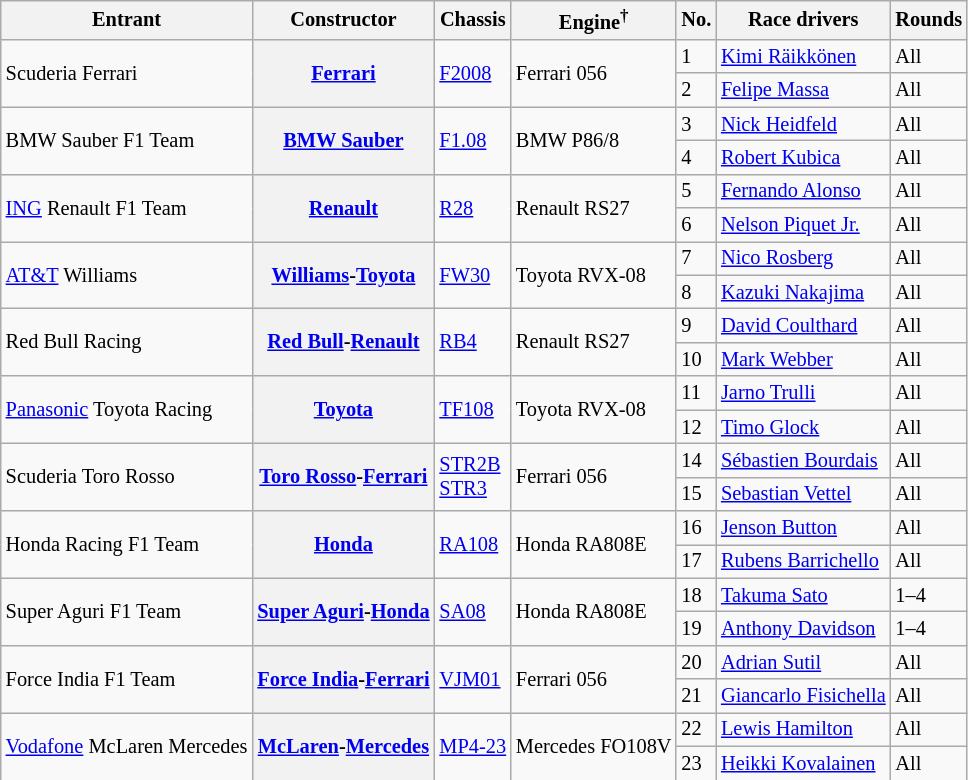<table class="wikitable sortable" style="font-size: 85%">
<tr>
<th>Entrant</th>
<th>Constructor</th>
<th>Chassis</th>
<th>Engine<sup>†</sup></th>
<th>No.</th>
<th>Race drivers</th>
<th>Rounds</th>
</tr>
<tr>
<td rowspan=2> Scuderia Ferrari</td>
<th rowspan=2><a href='#'>Ferrari</a></th>
<td rowspan=2><a href='#'>F2008</a></td>
<td rowspan=2>Ferrari 056</td>
<td>1</td>
<td> <a href='#'>Kimi Räikkönen</a></td>
<td>All</td>
</tr>
<tr>
<td>2</td>
<td> <a href='#'>Felipe Massa</a></td>
<td>All</td>
</tr>
<tr>
<td rowspan=2> BMW Sauber F1 Team</td>
<th rowspan=2><a href='#'>BMW Sauber</a></th>
<td rowspan=2><a href='#'>F1.08</a></td>
<td rowspan=2>BMW P86/8</td>
<td>3</td>
<td> <a href='#'>Nick Heidfeld</a></td>
<td>All</td>
</tr>
<tr>
<td>4</td>
<td> <a href='#'>Robert Kubica</a></td>
<td>All</td>
</tr>
<tr>
<td rowspan=2> <a href='#'>ING</a> Renault F1 Team</td>
<th rowspan=2><a href='#'>Renault</a></th>
<td rowspan=2><a href='#'>R28</a></td>
<td rowspan=2>Renault RS27</td>
<td>5</td>
<td> <a href='#'>Fernando Alonso</a></td>
<td>All</td>
</tr>
<tr>
<td>6</td>
<td> <a href='#'>Nelson Piquet Jr.</a></td>
<td>All</td>
</tr>
<tr>
<td rowspan=2> <a href='#'>AT&T</a> Williams</td>
<th rowspan=2><a href='#'>Williams</a>-<a href='#'>Toyota</a></th>
<td rowspan=2><a href='#'>FW30</a></td>
<td rowspan=2>Toyota RVX-08</td>
<td>7</td>
<td> <a href='#'>Nico Rosberg</a></td>
<td>All</td>
</tr>
<tr>
<td>8</td>
<td> <a href='#'>Kazuki Nakajima</a></td>
<td>All</td>
</tr>
<tr>
<td rowspan=2> Red Bull Racing</td>
<th rowspan=2><a href='#'>Red Bull</a>-<a href='#'>Renault</a></th>
<td rowspan=2><a href='#'>RB4</a></td>
<td rowspan=2>Renault RS27</td>
<td>9</td>
<td> <a href='#'>David Coulthard</a></td>
<td>All</td>
</tr>
<tr>
<td>10</td>
<td> <a href='#'>Mark Webber</a></td>
<td>All</td>
</tr>
<tr>
<td rowspan=2> <a href='#'>Panasonic</a> Toyota Racing</td>
<th rowspan=2><a href='#'>Toyota</a></th>
<td rowspan=2><a href='#'>TF108</a></td>
<td rowspan=2>Toyota RVX-08</td>
<td>11</td>
<td> <a href='#'>Jarno Trulli</a></td>
<td>All</td>
</tr>
<tr>
<td>12</td>
<td> <a href='#'>Timo Glock</a></td>
<td>All</td>
</tr>
<tr>
<td rowspan=2> Scuderia Toro Rosso</td>
<th rowspan=2><a href='#'>Toro Rosso</a>-<a href='#'>Ferrari</a></th>
<td rowspan=2><a href='#'>STR2B</a><br><a href='#'>STR3</a></td>
<td rowspan=2>Ferrari 056</td>
<td>14</td>
<td> <a href='#'>Sébastien Bourdais</a></td>
<td>All</td>
</tr>
<tr>
<td>15</td>
<td> <a href='#'>Sebastian Vettel</a></td>
<td>All</td>
</tr>
<tr>
<td rowspan=2> Honda Racing F1 Team</td>
<th rowspan=2><a href='#'>Honda</a></th>
<td rowspan=2><a href='#'>RA108</a></td>
<td rowspan=2>Honda RA808E</td>
<td>16</td>
<td> <a href='#'>Jenson Button</a></td>
<td>All</td>
</tr>
<tr>
<td>17</td>
<td> <a href='#'>Rubens Barrichello</a></td>
<td>All</td>
</tr>
<tr>
<td rowspan=2> Super Aguri F1 Team</td>
<th rowspan=2><a href='#'>Super Aguri</a>-<a href='#'>Honda</a></th>
<td rowspan=2><a href='#'>SA08</a></td>
<td rowspan=2>Honda RA808E</td>
<td>18</td>
<td> <a href='#'>Takuma Sato</a></td>
<td>1–4</td>
</tr>
<tr>
<td>19</td>
<td> <a href='#'>Anthony Davidson</a></td>
<td>1–4</td>
</tr>
<tr>
<td rowspan=2> Force India F1 Team</td>
<th rowspan=2><a href='#'>Force India</a>-<a href='#'>Ferrari</a></th>
<td rowspan=2><a href='#'>VJM01</a></td>
<td rowspan=2>Ferrari 056</td>
<td>20</td>
<td> <a href='#'>Adrian Sutil</a></td>
<td>All</td>
</tr>
<tr>
<td>21</td>
<td> <a href='#'>Giancarlo Fisichella</a></td>
<td>All</td>
</tr>
<tr>
<td rowspan=2 nowrap> <a href='#'>Vodafone</a> McLaren Mercedes</td>
<th rowspan=2 nowrap><a href='#'>McLaren</a>-<a href='#'>Mercedes</a></th>
<td rowspan=2 nowrap><a href='#'>MP4-23</a></td>
<td rowspan=2 nowrap>Mercedes FO108V</td>
<td>22</td>
<td> <a href='#'>Lewis Hamilton</a></td>
<td>All</td>
</tr>
<tr>
<td>23</td>
<td> <a href='#'>Heikki Kovalainen</a></td>
<td>All</td>
</tr>
</table>
